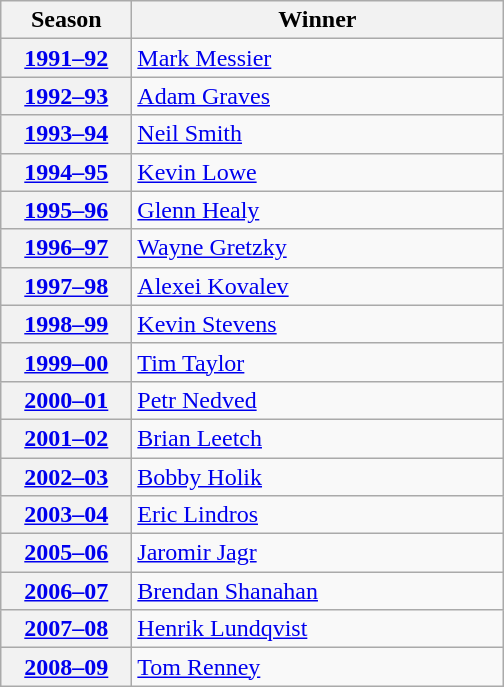<table class="wikitable">
<tr>
<th scope="col" style="width:5em">Season</th>
<th scope="col" style="width:15em">Winner</th>
</tr>
<tr>
<th scope="row"><a href='#'>1991–92</a></th>
<td><a href='#'>Mark Messier</a></td>
</tr>
<tr>
<th scope="row"><a href='#'>1992–93</a></th>
<td><a href='#'>Adam Graves</a></td>
</tr>
<tr>
<th scope="row"><a href='#'>1993–94</a></th>
<td><a href='#'>Neil Smith</a></td>
</tr>
<tr>
<th scope="row"><a href='#'>1994–95</a></th>
<td><a href='#'>Kevin Lowe</a></td>
</tr>
<tr>
<th scope="row"><a href='#'>1995–96</a></th>
<td><a href='#'>Glenn Healy</a></td>
</tr>
<tr>
<th scope="row"><a href='#'>1996–97</a></th>
<td><a href='#'>Wayne Gretzky</a></td>
</tr>
<tr>
<th scope="row"><a href='#'>1997–98</a></th>
<td><a href='#'>Alexei Kovalev</a></td>
</tr>
<tr>
<th scope="row"><a href='#'>1998–99</a></th>
<td><a href='#'>Kevin Stevens</a></td>
</tr>
<tr>
<th scope="row"><a href='#'>1999–00</a></th>
<td><a href='#'>Tim Taylor</a></td>
</tr>
<tr>
<th scope="row"><a href='#'>2000–01</a></th>
<td><a href='#'>Petr Nedved</a></td>
</tr>
<tr>
<th scope="row"><a href='#'>2001–02</a></th>
<td><a href='#'>Brian Leetch</a></td>
</tr>
<tr>
<th scope="row"><a href='#'>2002–03</a></th>
<td><a href='#'>Bobby Holik</a></td>
</tr>
<tr>
<th scope="row"><a href='#'>2003–04</a></th>
<td><a href='#'>Eric Lindros</a></td>
</tr>
<tr>
<th scope="row"><a href='#'>2005–06</a></th>
<td><a href='#'>Jaromir Jagr</a></td>
</tr>
<tr>
<th scope="row"><a href='#'>2006–07</a></th>
<td><a href='#'>Brendan Shanahan</a></td>
</tr>
<tr>
<th scope="row"><a href='#'>2007–08</a></th>
<td><a href='#'>Henrik Lundqvist</a></td>
</tr>
<tr>
<th scope="row"><a href='#'>2008–09</a></th>
<td><a href='#'>Tom Renney</a></td>
</tr>
</table>
